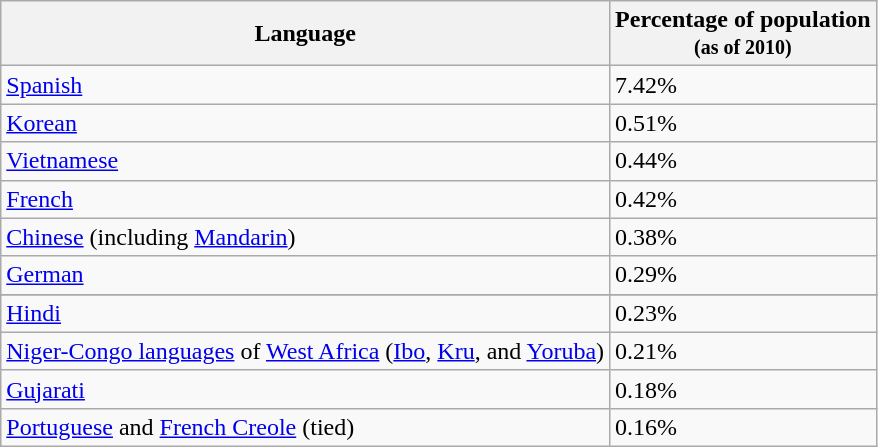<table class="wikitable sortable" style="margin-left:1em; float:center">
<tr>
<th>Language</th>
<th>Percentage of population<br><small>(as of 2010)</small></th>
</tr>
<tr>
<td><a href='#'>Spanish</a></td>
<td>7.42%</td>
</tr>
<tr>
<td><a href='#'>Korean</a></td>
<td>0.51%</td>
</tr>
<tr>
<td><a href='#'>Vietnamese</a></td>
<td>0.44%</td>
</tr>
<tr>
<td><a href='#'>French</a></td>
<td>0.42%</td>
</tr>
<tr>
<td><a href='#'>Chinese</a> (including <a href='#'>Mandarin</a>)</td>
<td>0.38%</td>
</tr>
<tr>
<td><a href='#'>German</a></td>
<td>0.29%</td>
</tr>
<tr>
</tr>
<tr>
<td><a href='#'>Hindi</a></td>
<td>0.23%</td>
</tr>
<tr>
<td><a href='#'>Niger-Congo languages</a> of <a href='#'>West Africa</a> (<a href='#'>Ibo</a>, <a href='#'>Kru</a>, and <a href='#'>Yoruba</a>)</td>
<td>0.21%</td>
</tr>
<tr>
<td><a href='#'>Gujarati</a></td>
<td>0.18%</td>
</tr>
<tr>
<td><a href='#'>Portuguese</a> and <a href='#'>French Creole</a> (tied)</td>
<td>0.16%</td>
</tr>
</table>
